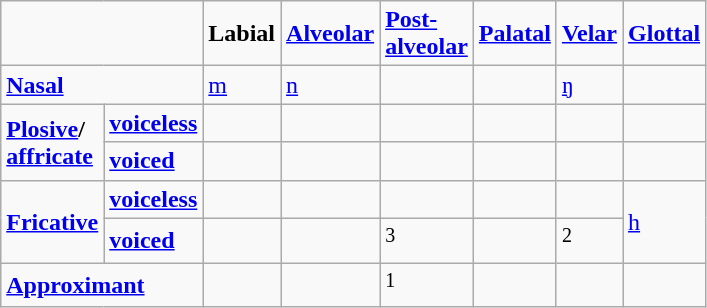<table class="wikitable">
<tr>
<td colspan="2"></td>
<td><strong>Labial</strong></td>
<td><strong><a href='#'>Alveolar</a></strong></td>
<td><strong><a href='#'>Post-</a></strong><br><strong><a href='#'>alveolar</a></strong></td>
<td><strong><a href='#'>Palatal</a></strong></td>
<td><strong><a href='#'>Velar</a></strong></td>
<td><strong><a href='#'>Glottal</a></strong></td>
</tr>
<tr>
<td colspan="2"><strong><a href='#'>Nasal</a></strong></td>
<td><a href='#'>m</a></td>
<td><a href='#'>n</a></td>
<td></td>
<td></td>
<td><a href='#'>ŋ</a></td>
<td></td>
</tr>
<tr>
<td rowspan="2"><strong><a href='#'>Plosive</a>/</strong><br><strong><a href='#'>affricate</a></strong></td>
<td><strong><a href='#'>voiceless</a></strong></td>
<td></td>
<td></td>
<td></td>
<td></td>
<td></td>
<td></td>
</tr>
<tr>
<td><strong><a href='#'>voiced</a></strong></td>
<td></td>
<td></td>
<td></td>
<td></td>
<td></td>
<td></td>
</tr>
<tr>
<td rowspan="2"><strong><a href='#'>Fricative</a></strong></td>
<td><strong><a href='#'>voiceless</a></strong></td>
<td></td>
<td></td>
<td></td>
<td></td>
<td></td>
<td rowspan="2"><a href='#'>h</a></td>
</tr>
<tr>
<td><strong><a href='#'>voiced</a></strong></td>
<td></td>
<td></td>
<td><sup>3</sup></td>
<td></td>
<td><sup>2</sup></td>
</tr>
<tr>
<td colspan="2"><strong><a href='#'>Approximant</a></strong></td>
<td></td>
<td></td>
<td><sup>1</sup></td>
<td></td>
<td></td>
<td></td>
</tr>
</table>
